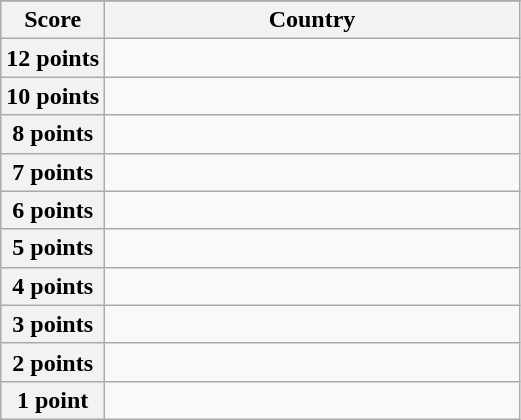<table class="wikitable">
<tr>
</tr>
<tr>
<th scope="col" width="20%">Score</th>
<th scope="col">Country</th>
</tr>
<tr>
<th scope="row">12 points</th>
<td></td>
</tr>
<tr>
<th scope="row">10 points</th>
<td></td>
</tr>
<tr>
<th scope="row">8 points</th>
<td></td>
</tr>
<tr>
<th scope="row">7 points</th>
<td></td>
</tr>
<tr>
<th scope="row">6 points</th>
<td></td>
</tr>
<tr>
<th scope="row">5 points</th>
<td></td>
</tr>
<tr>
<th scope="row">4 points</th>
<td></td>
</tr>
<tr>
<th scope="row">3 points</th>
<td></td>
</tr>
<tr>
<th scope="row">2 points</th>
<td></td>
</tr>
<tr>
<th scope="row">1 point</th>
<td></td>
</tr>
</table>
